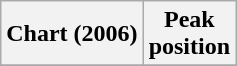<table class="wikitable sortable plainrowheaders" style="text-align:center">
<tr>
<th scope="col">Chart (2006)</th>
<th scope="col">Peak<br>position</th>
</tr>
<tr>
</tr>
</table>
